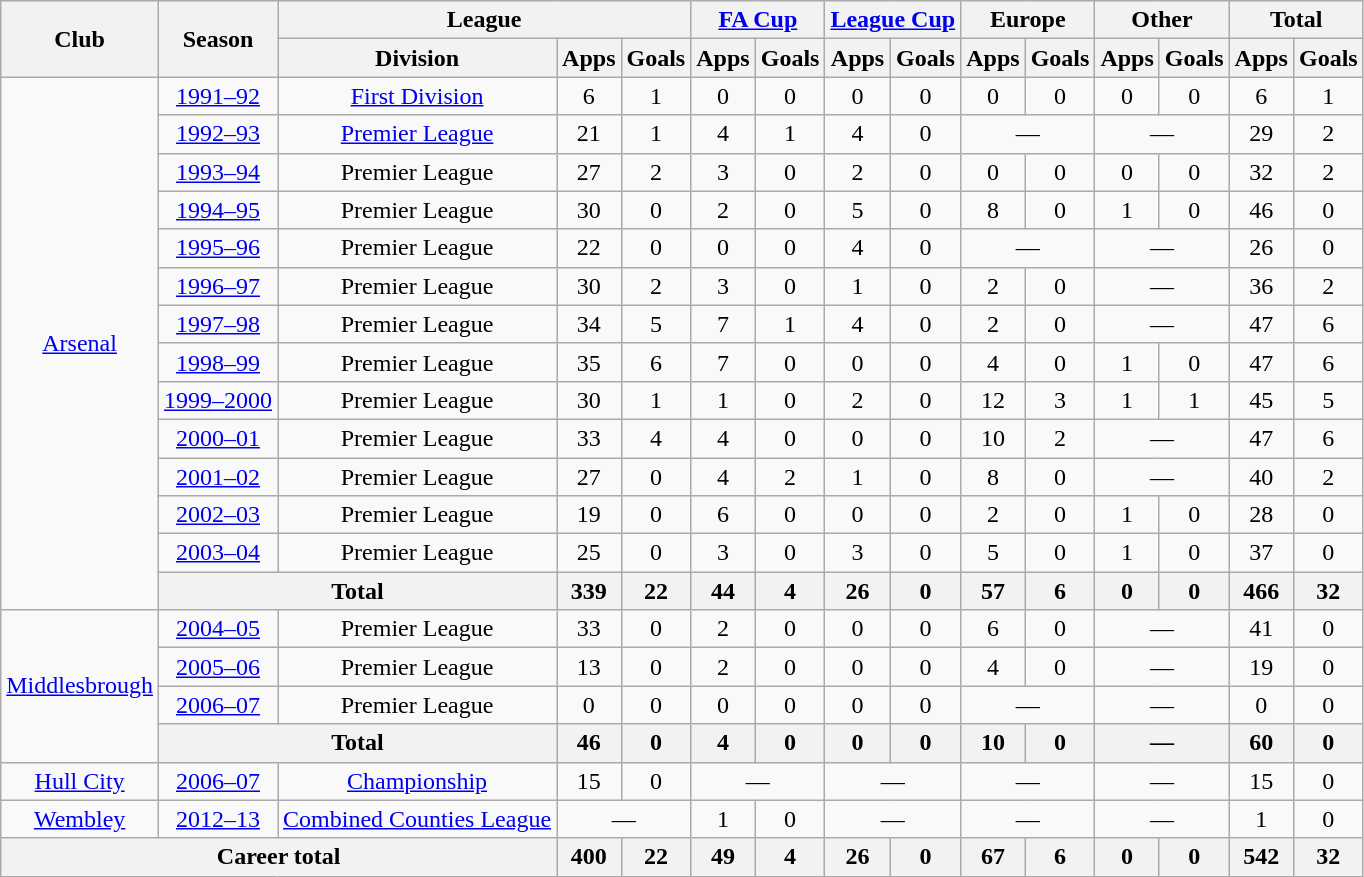<table class="wikitable" style="text-align:center">
<tr>
<th rowspan="2">Club</th>
<th rowspan="2">Season</th>
<th colspan="3">League</th>
<th colspan="2"><a href='#'>FA Cup</a></th>
<th colspan="2"><a href='#'>League Cup</a></th>
<th colspan="2">Europe</th>
<th colspan="2">Other</th>
<th colspan="2">Total</th>
</tr>
<tr>
<th>Division</th>
<th>Apps</th>
<th>Goals</th>
<th>Apps</th>
<th>Goals</th>
<th>Apps</th>
<th>Goals</th>
<th>Apps</th>
<th>Goals</th>
<th>Apps</th>
<th>Goals</th>
<th>Apps</th>
<th>Goals</th>
</tr>
<tr>
<td rowspan="14"><a href='#'>Arsenal</a></td>
<td><a href='#'>1991–92</a></td>
<td><a href='#'>First Division</a></td>
<td>6</td>
<td>1</td>
<td>0</td>
<td>0</td>
<td>0</td>
<td>0</td>
<td>0</td>
<td>0</td>
<td>0</td>
<td>0</td>
<td>6</td>
<td>1</td>
</tr>
<tr>
<td><a href='#'>1992–93</a></td>
<td><a href='#'>Premier League</a></td>
<td>21</td>
<td>1</td>
<td>4</td>
<td>1</td>
<td>4</td>
<td>0</td>
<td colspan="2">—</td>
<td colspan="2">—</td>
<td>29</td>
<td>2</td>
</tr>
<tr>
<td><a href='#'>1993–94</a></td>
<td>Premier League</td>
<td>27</td>
<td>2</td>
<td>3</td>
<td>0</td>
<td>2</td>
<td>0</td>
<td>0</td>
<td>0</td>
<td>0</td>
<td>0</td>
<td>32</td>
<td>2</td>
</tr>
<tr>
<td><a href='#'>1994–95</a></td>
<td>Premier League</td>
<td>30</td>
<td>0</td>
<td>2</td>
<td>0</td>
<td>5</td>
<td>0</td>
<td>8</td>
<td>0</td>
<td>1</td>
<td>0</td>
<td>46</td>
<td>0</td>
</tr>
<tr>
<td><a href='#'>1995–96</a></td>
<td>Premier League</td>
<td>22</td>
<td>0</td>
<td>0</td>
<td>0</td>
<td>4</td>
<td>0</td>
<td colspan="2">—</td>
<td colspan="2">—</td>
<td>26</td>
<td>0</td>
</tr>
<tr>
<td><a href='#'>1996–97</a></td>
<td>Premier League</td>
<td>30</td>
<td>2</td>
<td>3</td>
<td>0</td>
<td>1</td>
<td>0</td>
<td>2</td>
<td>0</td>
<td colspan="2">—</td>
<td>36</td>
<td>2</td>
</tr>
<tr>
<td><a href='#'>1997–98</a></td>
<td>Premier League</td>
<td>34</td>
<td>5</td>
<td>7</td>
<td>1</td>
<td>4</td>
<td>0</td>
<td>2</td>
<td>0</td>
<td colspan="2">—</td>
<td>47</td>
<td>6</td>
</tr>
<tr>
<td><a href='#'>1998–99</a></td>
<td>Premier League</td>
<td>35</td>
<td>6</td>
<td>7</td>
<td>0</td>
<td>0</td>
<td>0</td>
<td>4</td>
<td>0</td>
<td>1</td>
<td>0</td>
<td>47</td>
<td>6</td>
</tr>
<tr>
<td><a href='#'>1999–2000</a></td>
<td>Premier League</td>
<td>30</td>
<td>1</td>
<td>1</td>
<td>0</td>
<td>2</td>
<td>0</td>
<td>12</td>
<td>3</td>
<td>1</td>
<td>1</td>
<td>45</td>
<td>5</td>
</tr>
<tr>
<td><a href='#'>2000–01</a></td>
<td>Premier League</td>
<td>33</td>
<td>4</td>
<td>4</td>
<td>0</td>
<td>0</td>
<td>0</td>
<td>10</td>
<td>2</td>
<td colspan="2">—</td>
<td>47</td>
<td>6</td>
</tr>
<tr>
<td><a href='#'>2001–02</a></td>
<td>Premier League</td>
<td>27</td>
<td>0</td>
<td>4</td>
<td>2</td>
<td>1</td>
<td>0</td>
<td>8</td>
<td>0</td>
<td colspan="2">—</td>
<td>40</td>
<td>2</td>
</tr>
<tr>
<td><a href='#'>2002–03</a></td>
<td>Premier League</td>
<td>19</td>
<td>0</td>
<td>6</td>
<td>0</td>
<td>0</td>
<td>0</td>
<td>2</td>
<td>0</td>
<td>1</td>
<td>0</td>
<td>28</td>
<td>0</td>
</tr>
<tr>
<td><a href='#'>2003–04</a></td>
<td>Premier League</td>
<td>25</td>
<td>0</td>
<td>3</td>
<td>0</td>
<td>3</td>
<td>0</td>
<td>5</td>
<td>0</td>
<td>1</td>
<td>0</td>
<td>37</td>
<td>0</td>
</tr>
<tr>
<th colspan="2">Total</th>
<th>339</th>
<th>22</th>
<th>44</th>
<th>4</th>
<th>26</th>
<th>0</th>
<th>57</th>
<th>6</th>
<th>0</th>
<th>0</th>
<th>466</th>
<th>32</th>
</tr>
<tr>
<td rowspan="4"><a href='#'>Middlesbrough</a></td>
<td><a href='#'>2004–05</a></td>
<td>Premier League</td>
<td>33</td>
<td>0</td>
<td>2</td>
<td>0</td>
<td>0</td>
<td>0</td>
<td>6</td>
<td>0</td>
<td colspan="2">—</td>
<td>41</td>
<td>0</td>
</tr>
<tr>
<td><a href='#'>2005–06</a></td>
<td>Premier League</td>
<td>13</td>
<td>0</td>
<td>2</td>
<td>0</td>
<td>0</td>
<td>0</td>
<td>4</td>
<td>0</td>
<td colspan="2">—</td>
<td>19</td>
<td>0</td>
</tr>
<tr>
<td><a href='#'>2006–07</a></td>
<td>Premier League</td>
<td>0</td>
<td>0</td>
<td>0</td>
<td>0</td>
<td>0</td>
<td>0</td>
<td colspan="2">—</td>
<td colspan="2">—</td>
<td>0</td>
<td>0</td>
</tr>
<tr>
<th colspan="2">Total</th>
<th>46</th>
<th>0</th>
<th>4</th>
<th>0</th>
<th>0</th>
<th>0</th>
<th>10</th>
<th>0</th>
<th colspan="2">—</th>
<th>60</th>
<th>0</th>
</tr>
<tr>
<td><a href='#'>Hull City</a></td>
<td><a href='#'>2006–07</a></td>
<td><a href='#'>Championship</a></td>
<td>15</td>
<td>0</td>
<td colspan="2">—</td>
<td colspan="2">—</td>
<td colspan="2">—</td>
<td colspan="2">—</td>
<td>15</td>
<td>0</td>
</tr>
<tr>
<td><a href='#'>Wembley</a></td>
<td><a href='#'>2012–13</a></td>
<td><a href='#'>Combined Counties League</a></td>
<td colspan="2">—</td>
<td>1</td>
<td>0</td>
<td colspan="2">—</td>
<td colspan="2">—</td>
<td colspan="2">—</td>
<td>1</td>
<td>0</td>
</tr>
<tr>
<th colspan="3">Career total</th>
<th>400</th>
<th>22</th>
<th>49</th>
<th>4</th>
<th>26</th>
<th>0</th>
<th>67</th>
<th>6</th>
<th>0</th>
<th>0</th>
<th>542</th>
<th>32</th>
</tr>
</table>
